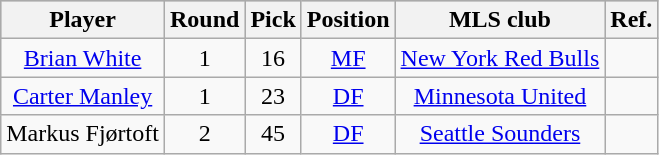<table class="wikitable" style="text-align:center;">
<tr style="background:#C0C0C0;">
<th>Player</th>
<th>Round</th>
<th>Pick</th>
<th>Position</th>
<th>MLS club</th>
<th>Ref.</th>
</tr>
<tr>
<td><a href='#'>Brian White</a></td>
<td>1</td>
<td>16</td>
<td><a href='#'>MF</a></td>
<td><a href='#'>New York Red Bulls</a></td>
<td></td>
</tr>
<tr>
<td><a href='#'>Carter Manley</a></td>
<td>1</td>
<td>23</td>
<td><a href='#'>DF</a></td>
<td><a href='#'>Minnesota United</a></td>
<td></td>
</tr>
<tr>
<td>Markus Fjørtoft</td>
<td>2</td>
<td>45</td>
<td><a href='#'>DF</a></td>
<td><a href='#'>Seattle Sounders</a></td>
<td></td>
</tr>
</table>
